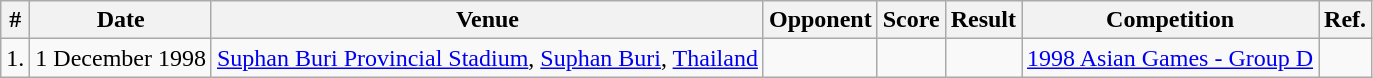<table class="wikitable">
<tr>
<th>#</th>
<th>Date</th>
<th>Venue</th>
<th>Opponent</th>
<th>Score</th>
<th>Result</th>
<th>Competition</th>
<th>Ref.</th>
</tr>
<tr>
<td>1.</td>
<td>1 December 1998</td>
<td><a href='#'>Suphan Buri Provincial Stadium</a>, <a href='#'>Suphan Buri</a>, <a href='#'>Thailand</a></td>
<td></td>
<td></td>
<td></td>
<td><a href='#'>1998 Asian Games - Group D</a></td>
<td></td>
</tr>
</table>
